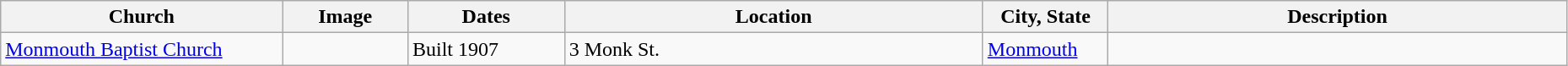<table class="wikitable sortable" style="width:98%">
<tr>
<th width = 18%><strong>Church</strong></th>
<th width = 8% class="unsortable"><strong>Image</strong></th>
<th width = 10%><strong>Dates</strong></th>
<th><strong>Location</strong></th>
<th width = 8%><strong>City, State</strong></th>
<th class="unsortable"><strong>Description</strong></th>
</tr>
<tr ->
<td><a href='#'>Monmouth Baptist Church</a></td>
<td></td>
<td>Built 1907</td>
<td>3 Monk St.<br><small></small></td>
<td><a href='#'>Monmouth</a></td>
<td></td>
</tr>
</table>
